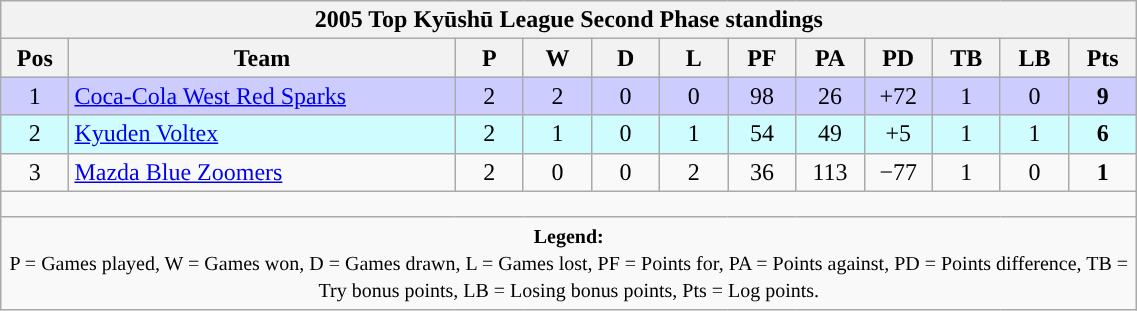<table class="wikitable" style="text-align:center; font-size:100%; width:60%;">
<tr>
<th colspan="100%" cellpadding="0" cellspacing="0"><strong>2005 Top Kyūshū League Second Phase standings</strong></th>
</tr>
<tr>
<th style="width:6%;">Pos</th>
<th style="width:34%;">Team</th>
<th style="width:6%;">P</th>
<th style="width:6%;">W</th>
<th style="width:6%;">D</th>
<th style="width:6%;">L</th>
<th style="width:6%;">PF</th>
<th style="width:6%;">PA</th>
<th style="width:6%;">PD</th>
<th style="width:6%;">TB</th>
<th style="width:6%;">LB</th>
<th style="width:6%;">Pts<br></th>
</tr>
<tr style="background:#CCCCFF;">
<td>1</td>
<td style="text-align:left;"><a href='#'>Coca-Cola West Red Sparks</a></td>
<td>2</td>
<td>2</td>
<td>0</td>
<td>0</td>
<td>98</td>
<td>26</td>
<td>+72</td>
<td>1</td>
<td>0</td>
<td><strong>9</strong></td>
</tr>
<tr style="background:#CFFCFF;">
<td>2</td>
<td style="text-align:left;"><a href='#'>Kyuden Voltex</a></td>
<td>2</td>
<td>1</td>
<td>0</td>
<td>1</td>
<td>54</td>
<td>49</td>
<td>+5</td>
<td>1</td>
<td>1</td>
<td><strong>6</strong></td>
</tr>
<tr>
<td>3</td>
<td style="text-align:left;"><a href='#'>Mazda Blue Zoomers</a></td>
<td>2</td>
<td>0</td>
<td>0</td>
<td>2</td>
<td>36</td>
<td>113</td>
<td>−77</td>
<td>1</td>
<td>0</td>
<td><strong>1</strong></td>
</tr>
<tr>
<td colspan="100%" style="height:10px;"></td>
</tr>
<tr>
<td colspan="100%"><small><strong>Legend:</strong> <br> P = Games played, W = Games won, D = Games drawn, L = Games lost, PF = Points for, PA = Points against, PD = Points difference, TB = Try bonus points, LB = Losing bonus points, Pts = Log points.</small></td>
</tr>
</table>
